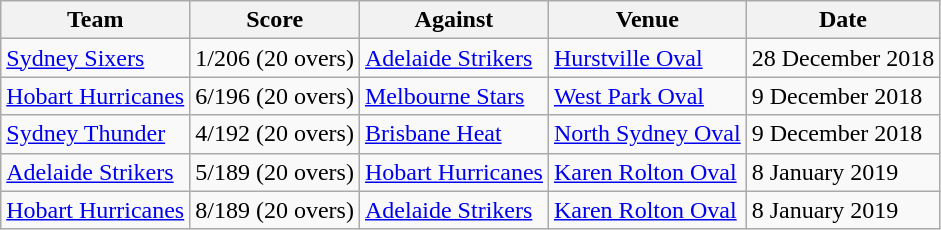<table class="wikitable">
<tr>
<th>Team</th>
<th>Score</th>
<th>Against</th>
<th>Venue</th>
<th>Date</th>
</tr>
<tr>
<td><a href='#'>Sydney Sixers</a></td>
<td>1/206 (20 overs)</td>
<td><a href='#'>Adelaide Strikers</a></td>
<td><a href='#'>Hurstville Oval</a></td>
<td>28 December 2018</td>
</tr>
<tr>
<td><a href='#'>Hobart Hurricanes</a></td>
<td>6/196 (20 overs)</td>
<td><a href='#'>Melbourne Stars</a></td>
<td><a href='#'>West Park Oval</a></td>
<td>9 December 2018</td>
</tr>
<tr>
<td><a href='#'>Sydney Thunder</a></td>
<td>4/192 (20 overs)</td>
<td><a href='#'>Brisbane Heat</a></td>
<td><a href='#'>North Sydney Oval</a></td>
<td>9 December 2018</td>
</tr>
<tr>
<td><a href='#'>Adelaide Strikers</a></td>
<td>5/189 (20 overs)</td>
<td><a href='#'>Hobart Hurricanes</a></td>
<td><a href='#'>Karen Rolton Oval</a></td>
<td>8 January 2019</td>
</tr>
<tr>
<td><a href='#'>Hobart Hurricanes</a></td>
<td>8/189 (20 overs)</td>
<td><a href='#'>Adelaide Strikers</a></td>
<td><a href='#'>Karen Rolton Oval</a></td>
<td>8 January 2019</td>
</tr>
</table>
